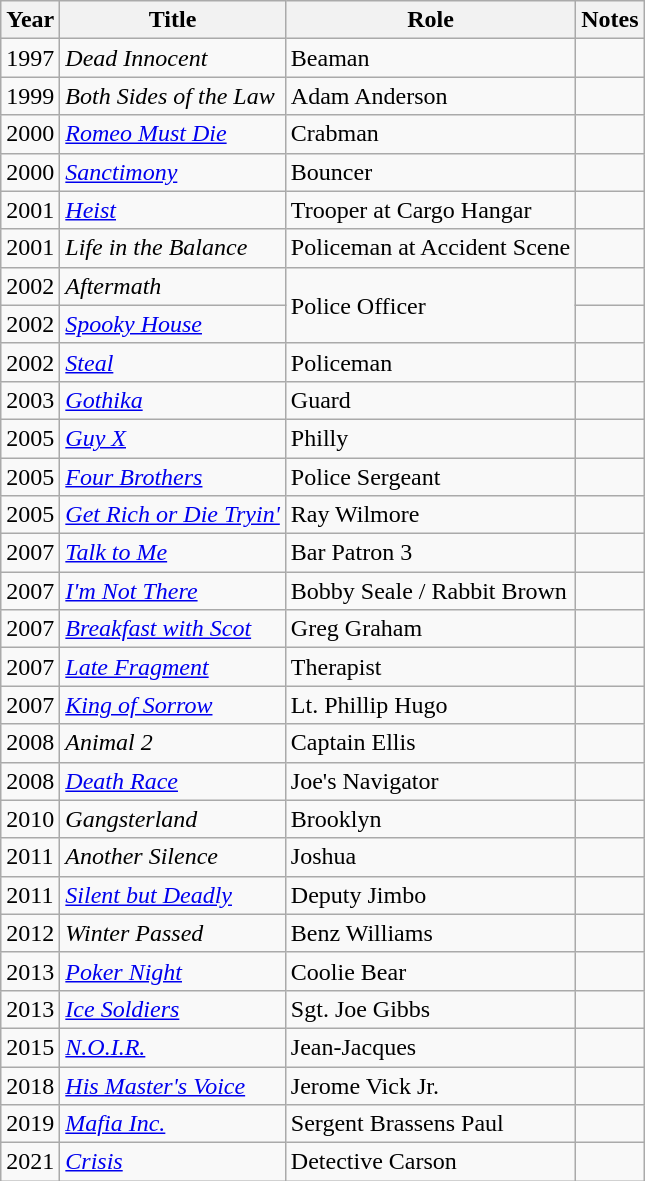<table class="wikitable sortable">
<tr>
<th>Year</th>
<th>Title</th>
<th>Role</th>
<th class="unsortable">Notes</th>
</tr>
<tr>
<td>1997</td>
<td><em>Dead Innocent</em></td>
<td>Beaman</td>
<td></td>
</tr>
<tr>
<td>1999</td>
<td><em>Both Sides of the Law</em></td>
<td>Adam Anderson</td>
<td></td>
</tr>
<tr>
<td>2000</td>
<td><em><a href='#'>Romeo Must Die</a></em></td>
<td>Crabman</td>
<td></td>
</tr>
<tr>
<td>2000</td>
<td><a href='#'><em>Sanctimony</em></a></td>
<td>Bouncer</td>
<td></td>
</tr>
<tr>
<td>2001</td>
<td><a href='#'><em>Heist</em></a></td>
<td>Trooper at Cargo Hangar</td>
<td></td>
</tr>
<tr>
<td>2001</td>
<td><em>Life in the Balance</em></td>
<td>Policeman at Accident Scene</td>
<td></td>
</tr>
<tr>
<td>2002</td>
<td><em>Aftermath</em></td>
<td rowspan="2">Police Officer</td>
<td></td>
</tr>
<tr>
<td>2002</td>
<td><em><a href='#'>Spooky House</a></em></td>
<td></td>
</tr>
<tr>
<td>2002</td>
<td><a href='#'><em>Steal</em></a></td>
<td>Policeman</td>
<td></td>
</tr>
<tr>
<td>2003</td>
<td><em><a href='#'>Gothika</a></em></td>
<td>Guard</td>
<td></td>
</tr>
<tr>
<td>2005</td>
<td><em><a href='#'>Guy X</a></em></td>
<td>Philly</td>
<td></td>
</tr>
<tr>
<td>2005</td>
<td><a href='#'><em>Four Brothers</em></a></td>
<td>Police Sergeant</td>
<td></td>
</tr>
<tr>
<td>2005</td>
<td><em><a href='#'>Get Rich or Die Tryin'</a></em></td>
<td>Ray Wilmore</td>
<td></td>
</tr>
<tr>
<td>2007</td>
<td><a href='#'><em>Talk to Me</em></a></td>
<td>Bar Patron 3</td>
<td></td>
</tr>
<tr>
<td>2007</td>
<td><em><a href='#'>I'm Not There</a></em></td>
<td>Bobby Seale / Rabbit Brown</td>
<td></td>
</tr>
<tr>
<td>2007</td>
<td><em><a href='#'>Breakfast with Scot</a></em></td>
<td>Greg Graham</td>
<td></td>
</tr>
<tr>
<td>2007</td>
<td><em><a href='#'>Late Fragment</a></em></td>
<td>Therapist</td>
<td></td>
</tr>
<tr>
<td>2007</td>
<td><a href='#'><em>King of Sorrow</em></a></td>
<td>Lt. Phillip Hugo</td>
<td></td>
</tr>
<tr>
<td>2008</td>
<td><em>Animal 2</em></td>
<td>Captain Ellis</td>
<td></td>
</tr>
<tr>
<td>2008</td>
<td><a href='#'><em>Death Race</em></a></td>
<td>Joe's Navigator</td>
<td></td>
</tr>
<tr>
<td>2010</td>
<td><em>Gangsterland</em></td>
<td>Brooklyn</td>
<td></td>
</tr>
<tr>
<td>2011</td>
<td><em>Another Silence</em></td>
<td>Joshua</td>
<td></td>
</tr>
<tr>
<td>2011</td>
<td><em><a href='#'>Silent but Deadly</a></em></td>
<td>Deputy Jimbo</td>
<td></td>
</tr>
<tr>
<td>2012</td>
<td><em>Winter Passed</em></td>
<td>Benz Williams</td>
<td></td>
</tr>
<tr>
<td>2013</td>
<td><a href='#'><em>Poker Night</em></a></td>
<td>Coolie Bear</td>
<td></td>
</tr>
<tr>
<td>2013</td>
<td><em><a href='#'>Ice Soldiers</a></em></td>
<td>Sgt. Joe Gibbs</td>
<td></td>
</tr>
<tr>
<td>2015</td>
<td><em><a href='#'>N.O.I.R.</a></em></td>
<td>Jean-Jacques</td>
<td></td>
</tr>
<tr>
<td>2018</td>
<td><a href='#'><em>His Master's Voice</em></a></td>
<td>Jerome Vick Jr.</td>
<td></td>
</tr>
<tr>
<td>2019</td>
<td><em><a href='#'>Mafia Inc.</a></em></td>
<td>Sergent Brassens Paul</td>
<td></td>
</tr>
<tr>
<td>2021</td>
<td><a href='#'><em>Crisis</em></a></td>
<td>Detective Carson</td>
<td></td>
</tr>
</table>
